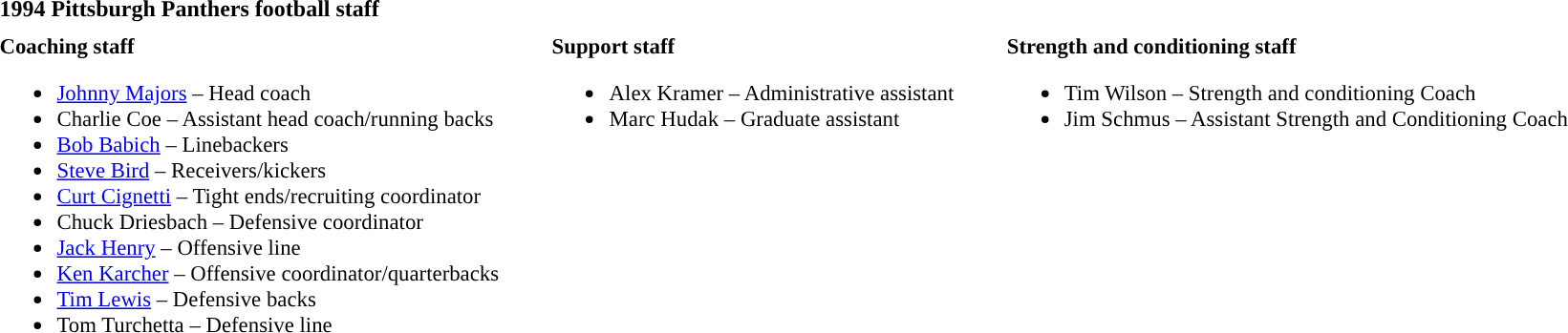<table class="toccolours" style="text-align: left;">
<tr>
<td colspan=10><strong>1994 Pittsburgh Panthers football staff</strong></td>
</tr>
<tr>
<td valign="top"></td>
</tr>
<tr>
<td style="font-size:95%; vertical-align:top;"><strong>Coaching staff</strong><br><ul><li><a href='#'>Johnny Majors</a> – Head coach</li><li>Charlie Coe – Assistant head coach/running backs</li><li><a href='#'>Bob Babich</a> – Linebackers</li><li><a href='#'>Steve Bird</a> – Receivers/kickers</li><li><a href='#'>Curt Cignetti</a> – Tight ends/recruiting coordinator</li><li>Chuck Driesbach – Defensive coordinator</li><li><a href='#'>Jack Henry</a> – Offensive line</li><li><a href='#'>Ken Karcher</a> – Offensive coordinator/quarterbacks</li><li><a href='#'>Tim Lewis</a> – Defensive backs</li><li>Tom Turchetta – Defensive line</li></ul></td>
<td width="25"> </td>
<td valign="top"></td>
<td style="font-size: 95%;" valign="top"><strong>Support staff</strong><br><ul><li>Alex Kramer – Administrative assistant</li><li>Marc Hudak – Graduate assistant</li></ul></td>
<td width="25"> </td>
<td valign="top"></td>
<td style="font-size: 95%;" valign="top"><strong>Strength and conditioning staff</strong><br><ul><li>Tim Wilson – Strength and conditioning Coach</li><li>Jim Schmus – Assistant Strength and Conditioning Coach</li></ul></td>
</tr>
</table>
